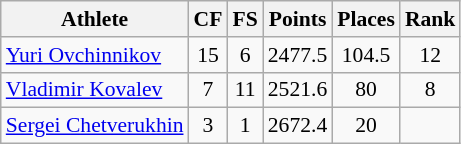<table class="wikitable" border="1" style="font-size:90%">
<tr>
<th>Athlete</th>
<th>CF</th>
<th>FS</th>
<th>Points</th>
<th>Places</th>
<th>Rank</th>
</tr>
<tr align=center>
<td align=left><a href='#'>Yuri Ovchinnikov</a></td>
<td>15</td>
<td>6</td>
<td>2477.5</td>
<td>104.5</td>
<td>12</td>
</tr>
<tr align=center>
<td align=left><a href='#'>Vladimir Kovalev</a></td>
<td>7</td>
<td>11</td>
<td>2521.6</td>
<td>80</td>
<td>8</td>
</tr>
<tr align=center>
<td align=left><a href='#'>Sergei Chetverukhin</a></td>
<td>3</td>
<td>1</td>
<td>2672.4</td>
<td>20</td>
<td></td>
</tr>
</table>
